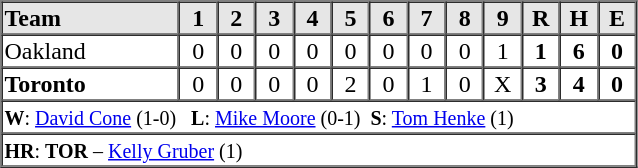<table border=1 cellspacing=0 width=425 style="margin-left:3em;">
<tr style="text-align:center; background-color:#e6e6e6;">
<th align=left width=28%>Team</th>
<th width=6%>1</th>
<th width=6%>2</th>
<th width=6%>3</th>
<th width=6%>4</th>
<th width=6%>5</th>
<th width=6%>6</th>
<th width=6%>7</th>
<th width=6%>8</th>
<th width=6%>9</th>
<th width=6%>R</th>
<th width=6%>H</th>
<th width=6%>E</th>
</tr>
<tr style="text-align:center;">
<td align=left>Oakland</td>
<td>0</td>
<td>0</td>
<td>0</td>
<td>0</td>
<td>0</td>
<td>0</td>
<td>0</td>
<td>0</td>
<td>1</td>
<td><strong>1</strong></td>
<td><strong>6</strong></td>
<td><strong>0</strong></td>
</tr>
<tr style="text-align:center;">
<td align=left><strong>Toronto</strong></td>
<td>0</td>
<td>0</td>
<td>0</td>
<td>0</td>
<td>2</td>
<td>0</td>
<td>1</td>
<td>0</td>
<td>X</td>
<td><strong>3</strong></td>
<td><strong>4</strong></td>
<td><strong>0</strong></td>
</tr>
<tr style="text-align:left;">
<td colspan=13><small><strong>W</strong>: <a href='#'>David Cone</a> (1-0)   <strong>L</strong>: <a href='#'>Mike Moore</a> (0-1)  <strong>S</strong>: <a href='#'>Tom Henke</a> (1)</small></td>
</tr>
<tr style="text-align:left;">
<td colspan=13><small><strong>HR</strong>: <strong>TOR</strong> – <a href='#'>Kelly Gruber</a> (1)</small></td>
</tr>
</table>
